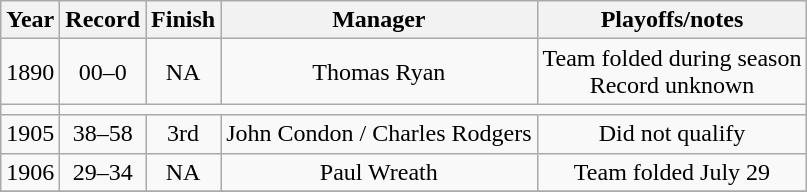<table class="wikitable">
<tr>
<th>Year</th>
<th>Record</th>
<th>Finish</th>
<th>Manager</th>
<th>Playoffs/notes</th>
</tr>
<tr align=center>
<td>1890</td>
<td>00–0</td>
<td>NA</td>
<td>Thomas Ryan</td>
<td>Team folded during season<br>Record unknown</td>
</tr>
<tr align=center>
<td></td>
</tr>
<tr align=center>
<td>1905</td>
<td>38–58</td>
<td>3rd</td>
<td>John Condon / Charles Rodgers</td>
<td>Did not qualify</td>
</tr>
<tr align=center>
<td>1906</td>
<td>29–34</td>
<td>NA</td>
<td>Paul Wreath</td>
<td>Team folded July 29</td>
</tr>
<tr align=center>
</tr>
</table>
